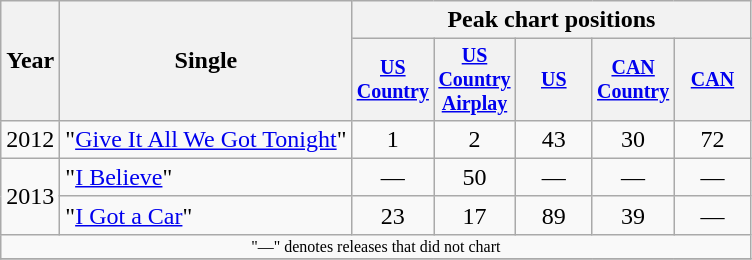<table class="wikitable" style="text-align:center;">
<tr>
<th rowspan="2">Year</th>
<th rowspan="2">Single</th>
<th colspan="5">Peak chart positions</th>
</tr>
<tr style="font-size:smaller;">
<th width="45"><a href='#'>US Country</a></th>
<th width="45"><a href='#'>US Country Airplay</a></th>
<th width="45"><a href='#'>US</a></th>
<th width="45"><a href='#'>CAN Country</a><br></th>
<th width="45"><a href='#'>CAN</a></th>
</tr>
<tr>
<td>2012</td>
<td align="left">"<a href='#'>Give It All We Got Tonight</a>"</td>
<td>1</td>
<td>2</td>
<td>43</td>
<td>30</td>
<td>72</td>
</tr>
<tr>
<td rowspan="2">2013</td>
<td align="left">"<a href='#'>I Believe</a>"</td>
<td>—</td>
<td>50</td>
<td>—</td>
<td>—</td>
<td>—</td>
</tr>
<tr>
<td align="left">"<a href='#'>I Got a Car</a>"</td>
<td>23</td>
<td>17</td>
<td>89</td>
<td>39</td>
<td>—</td>
</tr>
<tr>
<td colspan="7" style="font-size:8pt">"—" denotes releases that did not chart</td>
</tr>
<tr>
</tr>
</table>
